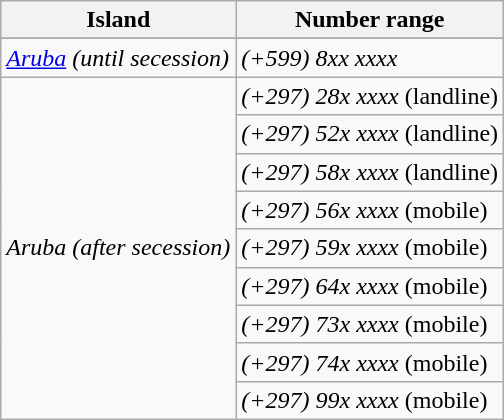<table class="wikitable sortable" border="1">
<tr>
<th>Island</th>
<th>Number range</th>
</tr>
<tr>
</tr>
<tr>
<td><em><a href='#'>Aruba</a> (until secession)</em></td>
<td><em>(+599) 8xx xxxx</em></td>
</tr>
<tr>
<td rowspan="9"><em>Aruba (after secession)</em></td>
<td><em>(+297) 28x xxxx</em> (landline)</td>
</tr>
<tr>
<td><em>(+297) 52x xxxx</em> (landline)</td>
</tr>
<tr>
<td><em>(+297) 58x xxxx</em> (landline)</td>
</tr>
<tr>
<td><em>(+297) 56x xxxx</em> (mobile)</td>
</tr>
<tr>
<td><em>(+297) 59x xxxx</em> (mobile)</td>
</tr>
<tr>
<td><em>(+297) 64x xxxx</em> (mobile)</td>
</tr>
<tr>
<td><em>(+297) 73x xxxx</em> (mobile)</td>
</tr>
<tr>
<td><em>(+297) 74x xxxx</em> (mobile)</td>
</tr>
<tr>
<td><em>(+297) 99x xxxx</em> (mobile)</td>
</tr>
</table>
